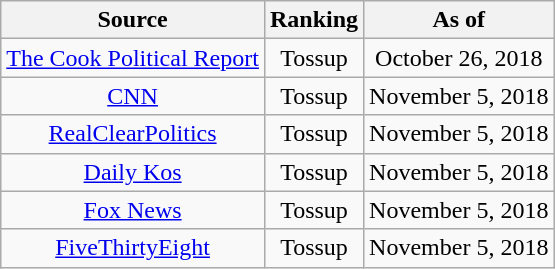<table class="wikitable" style="text-align:center">
<tr>
<th>Source</th>
<th>Ranking</th>
<th>As of</th>
</tr>
<tr>
<td><a href='#'>The Cook Political Report</a></td>
<td>Tossup</td>
<td>October 26, 2018</td>
</tr>
<tr>
<td><a href='#'>CNN</a></td>
<td>Tossup</td>
<td>November 5, 2018</td>
</tr>
<tr>
<td><a href='#'>RealClearPolitics</a></td>
<td>Tossup</td>
<td>November 5, 2018</td>
</tr>
<tr>
<td><a href='#'>Daily Kos</a></td>
<td>Tossup</td>
<td>November 5, 2018</td>
</tr>
<tr>
<td><a href='#'>Fox News</a></td>
<td>Tossup</td>
<td>November 5, 2018</td>
</tr>
<tr>
<td><a href='#'>FiveThirtyEight</a></td>
<td>Tossup</td>
<td>November 5, 2018</td>
</tr>
</table>
